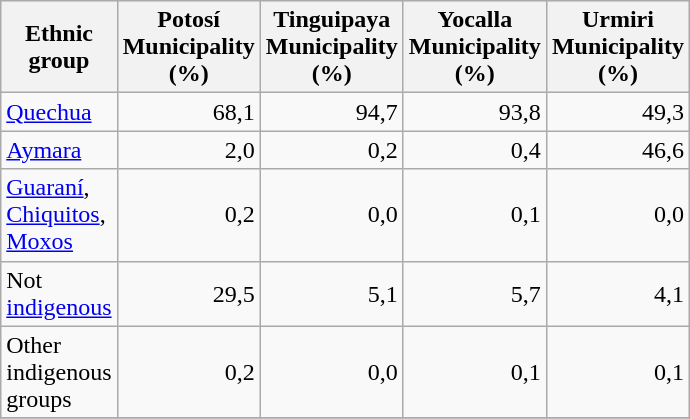<table class="wikitable" border="1" style="width:35%;" border="1">
<tr bgcolor=#EFEFEF>
<th><strong>Ethnic group</strong></th>
<th><strong>Potosí Municipality (%)</strong></th>
<th><strong>Tinguipaya Municipality (%)</strong></th>
<th><strong>Yocalla Municipality (%)</strong></th>
<th><strong>Urmiri Municipality (%)</strong></th>
</tr>
<tr>
<td><a href='#'>Quechua</a></td>
<td align="right">68,1</td>
<td align="right">94,7</td>
<td align="right">93,8</td>
<td align="right">49,3</td>
</tr>
<tr>
<td><a href='#'>Aymara</a></td>
<td align="right">2,0</td>
<td align="right">0,2</td>
<td align="right">0,4</td>
<td align="right">46,6</td>
</tr>
<tr>
<td><a href='#'>Guaraní</a>, <a href='#'>Chiquitos</a>, <a href='#'>Moxos</a></td>
<td align="right">0,2</td>
<td align="right">0,0</td>
<td align="right">0,1</td>
<td align="right">0,0</td>
</tr>
<tr>
<td>Not <a href='#'>indigenous</a></td>
<td align="right">29,5</td>
<td align="right">5,1</td>
<td align="right">5,7</td>
<td align="right">4,1</td>
</tr>
<tr>
<td>Other indigenous groups</td>
<td align="right">0,2</td>
<td align="right">0,0</td>
<td align="right">0,1</td>
<td align="right">0,1</td>
</tr>
<tr>
</tr>
</table>
